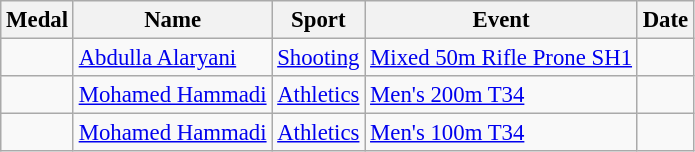<table class="wikitable sortable" style="font-size: 95%">
<tr>
<th>Medal</th>
<th>Name</th>
<th>Sport</th>
<th>Event</th>
<th>Date</th>
</tr>
<tr>
<td></td>
<td><a href='#'>Abdulla Alaryani</a></td>
<td><a href='#'>Shooting</a></td>
<td><a href='#'>Mixed 50m Rifle Prone SH1</a></td>
<td></td>
</tr>
<tr>
<td></td>
<td><a href='#'>Mohamed Hammadi</a></td>
<td><a href='#'>Athletics</a></td>
<td><a href='#'>Men's 200m T34</a></td>
<td></td>
</tr>
<tr>
<td></td>
<td><a href='#'>Mohamed Hammadi</a></td>
<td><a href='#'>Athletics</a></td>
<td><a href='#'>Men's 100m T34</a></td>
<td></td>
</tr>
</table>
